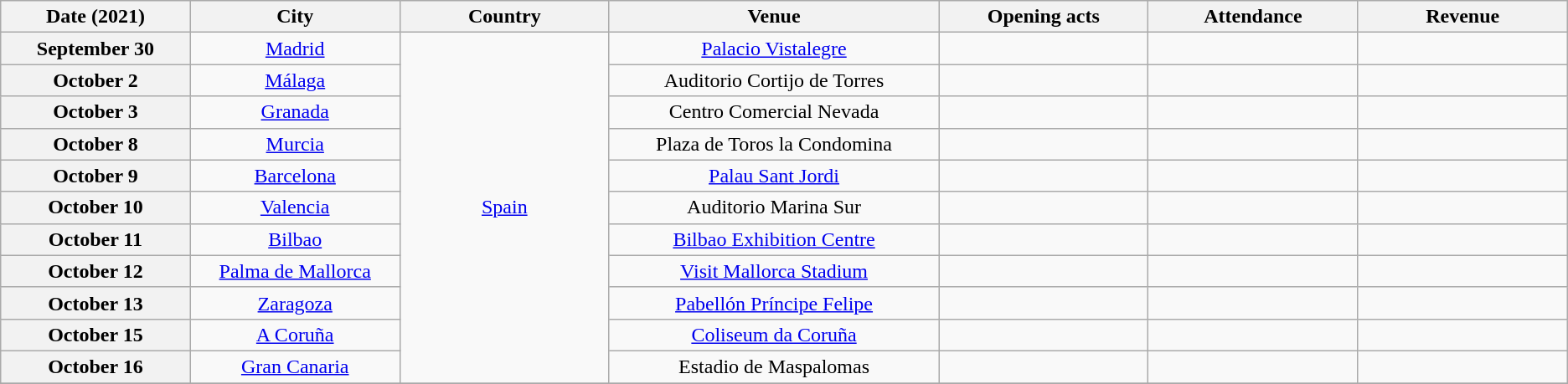<table class="wikitable plainrowheaders" style="text-align:center;">
<tr>
<th scope="col" style="width:9em;">Date (2021)</th>
<th scope="col" style="width:10em;">City</th>
<th scope="col" style="width:10em;">Country</th>
<th scope="col" style="width:16em;">Venue</th>
<th scope="col" style="width:10em;">Opening acts</th>
<th scope="col" style="width:10em;">Attendance</th>
<th scope="col" style="width:10em;">Revenue</th>
</tr>
<tr>
<th scope="row" style="text-align:center;">September 30</th>
<td><a href='#'>Madrid</a></td>
<td rowspan="11"><a href='#'>Spain</a></td>
<td><a href='#'>Palacio Vistalegre</a></td>
<td></td>
<td></td>
<td></td>
</tr>
<tr>
<th scope="row" style="text-align:center;">October 2</th>
<td><a href='#'>Málaga</a></td>
<td>Auditorio Cortijo de Torres</td>
<td></td>
<td></td>
<td></td>
</tr>
<tr>
<th scope="row" style="text-align:center;">October 3</th>
<td><a href='#'>Granada</a></td>
<td>Centro Comercial Nevada</td>
<td></td>
<td></td>
<td></td>
</tr>
<tr>
<th scope="row" style="text-align:center;">October 8</th>
<td><a href='#'>Murcia</a></td>
<td>Plaza de Toros la Condomina</td>
<td></td>
<td></td>
<td></td>
</tr>
<tr>
<th scope="row" style="text-align:center;">October 9</th>
<td><a href='#'>Barcelona</a></td>
<td><a href='#'>Palau Sant Jordi</a></td>
<td></td>
<td></td>
<td></td>
</tr>
<tr>
<th scope="row" style="text-align:center;">October 10</th>
<td><a href='#'>Valencia</a></td>
<td>Auditorio Marina Sur</td>
<td></td>
<td></td>
<td></td>
</tr>
<tr>
<th scope="row" style="text-align:center;">October 11</th>
<td><a href='#'>Bilbao</a></td>
<td><a href='#'>Bilbao Exhibition Centre</a></td>
<td></td>
<td></td>
<td></td>
</tr>
<tr>
<th scope="row" style="text-align:center;">October 12</th>
<td><a href='#'>Palma de Mallorca</a></td>
<td><a href='#'>Visit Mallorca Stadium</a></td>
<td></td>
<td></td>
<td></td>
</tr>
<tr>
<th scope="row" style="text-align:center;">October 13</th>
<td><a href='#'>Zaragoza</a></td>
<td><a href='#'>Pabellón Príncipe Felipe</a></td>
<td></td>
<td></td>
<td></td>
</tr>
<tr>
<th scope="row" style="text-align:center;">October 15</th>
<td><a href='#'>A Coruña</a></td>
<td><a href='#'>Coliseum da Coruña</a></td>
<td></td>
<td></td>
<td></td>
</tr>
<tr>
<th scope="row" style="text-align:center;">October 16</th>
<td><a href='#'>Gran Canaria</a></td>
<td>Estadio de Maspalomas</td>
<td></td>
<td></td>
<td></td>
</tr>
<tr>
</tr>
</table>
